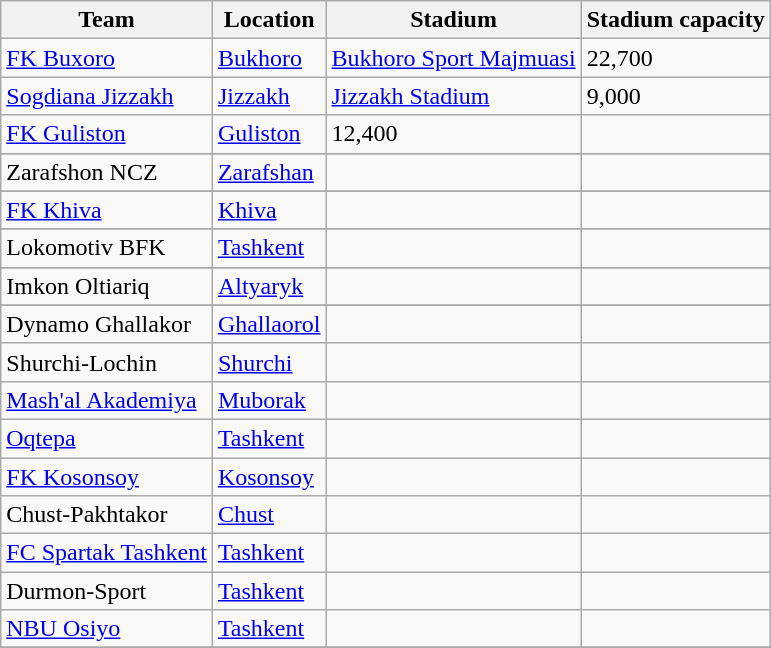<table class="wikitable sortable" style="text-align: left;">
<tr>
<th>Team</th>
<th>Location</th>
<th>Stadium</th>
<th>Stadium capacity</th>
</tr>
<tr>
<td><a href='#'>FK Buxoro</a></td>
<td><a href='#'>Bukhoro</a></td>
<td><a href='#'>Bukhoro Sport Majmuasi</a></td>
<td>22,700</td>
</tr>
<tr>
<td><a href='#'>Sogdiana Jizzakh</a></td>
<td><a href='#'>Jizzakh</a></td>
<td><a href='#'>Jizzakh Stadium</a></td>
<td>9,000</td>
</tr>
<tr>
<td><a href='#'>FK Guliston</a></td>
<td><a href='#'>Guliston</a></td>
<td>12,400</td>
<td></td>
</tr>
<tr>
</tr>
<tr>
<td>Zarafshon NCZ</td>
<td><a href='#'>Zarafshan</a></td>
<td></td>
<td></td>
</tr>
<tr>
</tr>
<tr>
<td><a href='#'>FK Khiva</a></td>
<td><a href='#'>Khiva</a></td>
<td></td>
<td></td>
</tr>
<tr>
</tr>
<tr>
<td>Lokomotiv BFK</td>
<td><a href='#'>Tashkent</a></td>
<td></td>
<td></td>
</tr>
<tr>
</tr>
<tr>
<td>Imkon Oltiariq</td>
<td><a href='#'>Altyaryk</a></td>
<td></td>
<td></td>
</tr>
<tr>
</tr>
<tr>
<td>Dynamo Ghallakor</td>
<td><a href='#'>Ghallaorol</a></td>
<td></td>
<td></td>
</tr>
<tr>
<td>Shurchi-Lochin</td>
<td><a href='#'>Shurchi</a></td>
<td></td>
<td></td>
</tr>
<tr>
<td><a href='#'>Mash'al Akademiya</a></td>
<td><a href='#'>Muborak</a></td>
<td></td>
<td></td>
</tr>
<tr>
<td><a href='#'>Oqtepa</a></td>
<td><a href='#'>Tashkent</a></td>
<td></td>
<td></td>
</tr>
<tr>
<td><a href='#'>FK Kosonsoy</a></td>
<td><a href='#'>Kosonsoy</a></td>
<td></td>
<td></td>
</tr>
<tr>
<td>Chust-Pakhtakor</td>
<td><a href='#'>Chust</a></td>
<td></td>
<td></td>
</tr>
<tr>
<td><a href='#'>FC Spartak Tashkent</a></td>
<td><a href='#'>Tashkent</a></td>
<td></td>
<td></td>
</tr>
<tr>
<td>Durmon-Sport</td>
<td><a href='#'>Tashkent</a></td>
<td></td>
<td></td>
</tr>
<tr>
<td><a href='#'>NBU Osiyo</a></td>
<td><a href='#'>Tashkent</a></td>
<td></td>
<td></td>
</tr>
<tr>
</tr>
</table>
